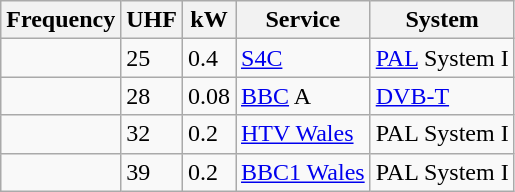<table class="wikitable sortable">
<tr>
<th>Frequency</th>
<th>UHF</th>
<th>kW</th>
<th>Service</th>
<th>System</th>
</tr>
<tr>
<td></td>
<td>25</td>
<td>0.4</td>
<td><a href='#'>S4C</a></td>
<td><a href='#'>PAL</a> System I</td>
</tr>
<tr>
<td></td>
<td>28</td>
<td>0.08</td>
<td><a href='#'>BBC</a> A</td>
<td><a href='#'>DVB-T</a></td>
</tr>
<tr>
<td></td>
<td>32</td>
<td>0.2</td>
<td><a href='#'>HTV Wales</a></td>
<td>PAL System I</td>
</tr>
<tr>
<td></td>
<td>39</td>
<td>0.2</td>
<td><a href='#'>BBC1 Wales</a></td>
<td>PAL System I</td>
</tr>
</table>
